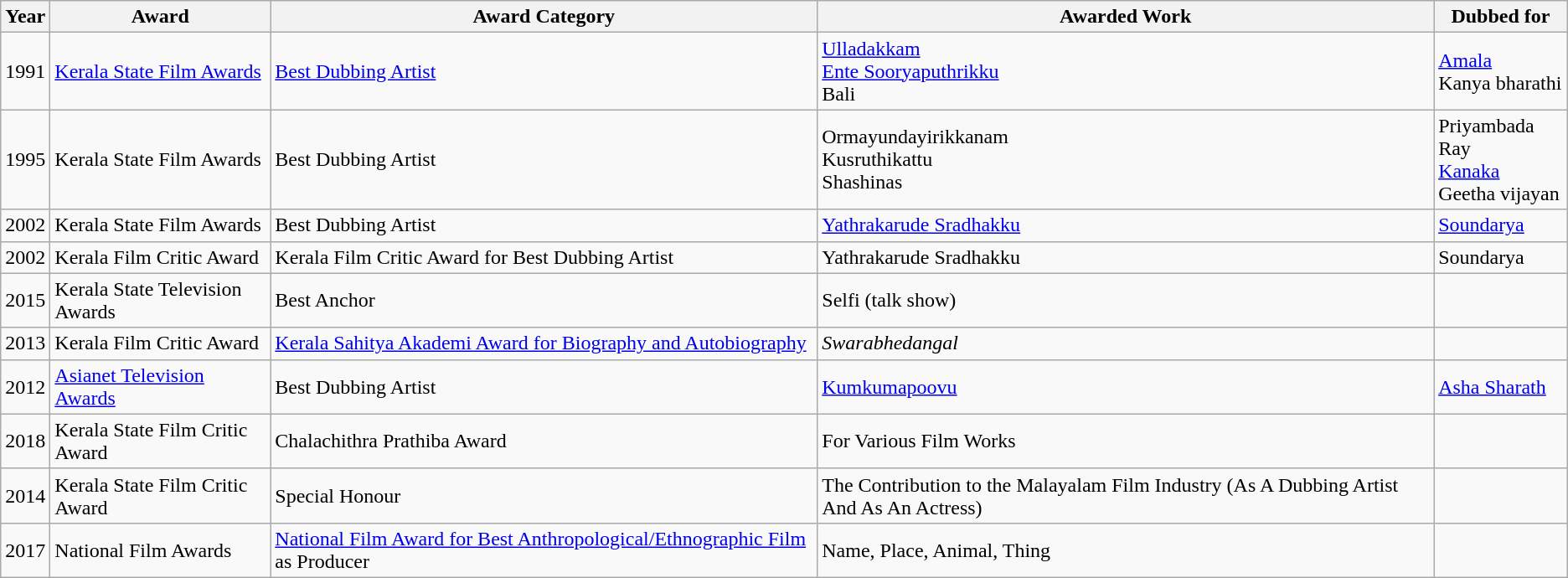<table class="wikitable">
<tr>
<th>Year</th>
<th>Award</th>
<th>Award Category</th>
<th>Awarded Work</th>
<th>Dubbed for</th>
</tr>
<tr>
<td>1991</td>
<td><a href='#'>Kerala State Film Awards</a></td>
<td><a href='#'>Best Dubbing Artist</a></td>
<td><a href='#'>Ulladakkam</a><br><a href='#'>Ente Sooryaputhrikku</a><br>Bali</td>
<td><a href='#'>Amala</a><br>Kanya bharathi</td>
</tr>
<tr>
<td>1995</td>
<td>Kerala State Film Awards</td>
<td>Best Dubbing Artist</td>
<td>Ormayundayirikkanam<br>Kusruthikattu<br>Shashinas</td>
<td>Priyambada Ray<br><a href='#'>Kanaka</a><br>Geetha vijayan</td>
</tr>
<tr>
<td>2002</td>
<td>Kerala State Film Awards</td>
<td>Best Dubbing Artist</td>
<td><a href='#'>Yathrakarude Sradhakku</a></td>
<td><a href='#'>Soundarya</a></td>
</tr>
<tr>
<td>2002</td>
<td>Kerala Film Critic Award</td>
<td>Kerala Film Critic Award for Best Dubbing Artist</td>
<td>Yathrakarude Sradhakku</td>
<td>Soundarya</td>
</tr>
<tr>
<td>2015</td>
<td>Kerala State Television Awards</td>
<td>Best Anchor</td>
<td>Selfi (talk show)</td>
<td></td>
</tr>
<tr>
<td>2013</td>
<td>Kerala Film Critic Award</td>
<td><a href='#'>Kerala Sahitya Akademi Award for Biography and Autobiography</a></td>
<td><em>Swarabhedangal</em></td>
<td></td>
</tr>
<tr>
<td>2012</td>
<td><a href='#'>Asianet Television Awards</a></td>
<td>Best Dubbing Artist</td>
<td><a href='#'>Kumkumapoovu</a></td>
<td><a href='#'>Asha Sharath</a></td>
</tr>
<tr>
<td>2018</td>
<td>Kerala State Film Critic Award</td>
<td>Chalachithra Prathiba Award</td>
<td>For Various Film Works</td>
<td></td>
</tr>
<tr>
<td>2014</td>
<td>Kerala State Film Critic Award</td>
<td>Special Honour</td>
<td>The Contribution to the Malayalam Film Industry (As A Dubbing Artist And As An Actress)</td>
<td></td>
</tr>
<tr>
<td>2017</td>
<td>National Film Awards</td>
<td><a href='#'>National Film Award for Best Anthropological/Ethnographic Film</a> as Producer</td>
<td>Name, Place, Animal, Thing</td>
<td></td>
</tr>
</table>
